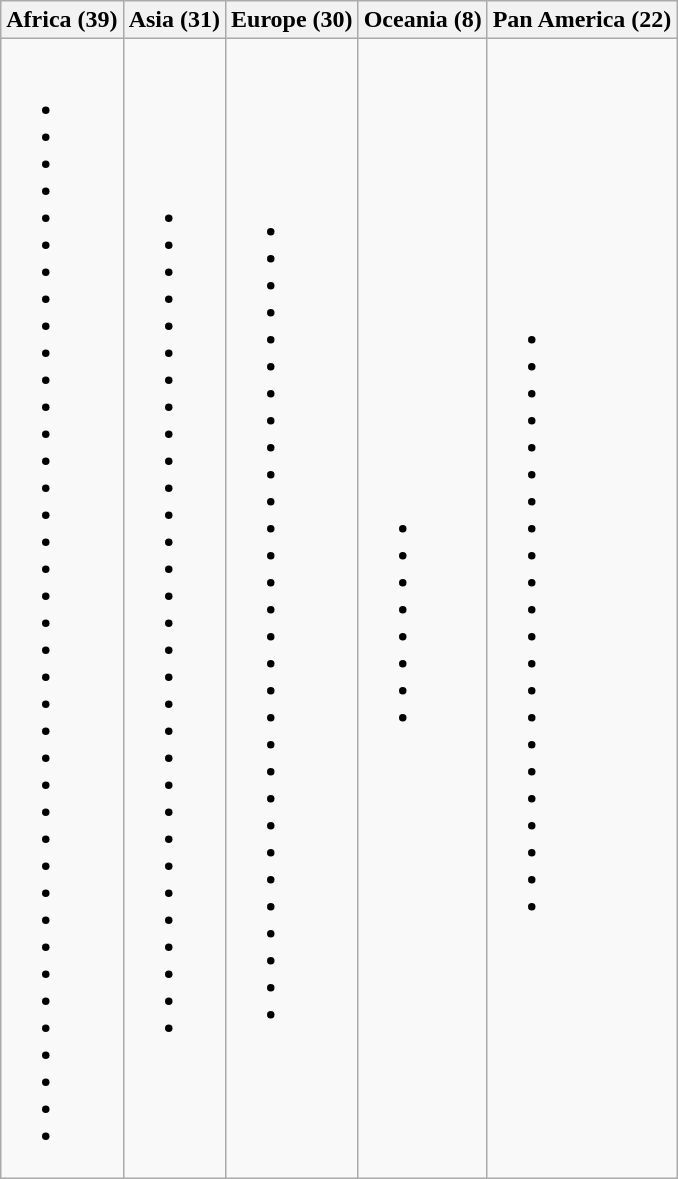<table class="wikitable">
<tr>
<th>Africa (39)</th>
<th>Asia (31)</th>
<th>Europe (30)</th>
<th>Oceania (8)</th>
<th>Pan America (22)</th>
</tr>
<tr>
<td><br><ul><li></li><li></li><li></li><li></li><li></li><li></li><li></li><li></li><li></li><li></li><li></li><li></li><li></li><li></li><li></li><li></li><li></li><li></li><li></li><li></li><li></li><li></li><li></li><li></li><li></li><li></li><li></li><li></li><li></li><li></li><li></li><li></li><li></li><li></li><li></li><li></li><li></li><li></li><li></li></ul></td>
<td><br><ul><li></li><li></li><li></li><li></li><li></li><li></li><li></li><li></li><li></li><li></li><li></li><li></li><li></li><li></li><li></li><li></li><li></li><li></li><li></li><li></li><li></li><li></li><li></li><li></li><li></li><li></li><li></li><li></li><li></li><li></li><li></li></ul></td>
<td><br><ul><li></li><li></li><li></li><li></li><li></li><li></li><li></li><li></li><li></li><li></li><li></li><li></li><li></li><li></li><li></li><li></li><li></li><li></li><li></li><li></li><li></li><li></li><li></li><li></li><li></li><li></li><li></li><li></li><li></li><li></li></ul></td>
<td><br><ul><li></li><li></li><li></li><li></li><li></li><li></li><li></li><li></li></ul></td>
<td><br><ul><li></li><li></li><li></li><li></li><li></li><li></li><li></li><li></li><li></li><li></li><li></li><li></li><li></li><li></li><li></li><li></li><li></li><li></li><li></li><li></li><li></li><li></li></ul></td>
</tr>
</table>
